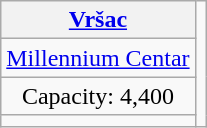<table class="wikitable" style="text-align:center">
<tr>
<th><a href='#'>Vršac</a></th>
<td rowspan=4></td>
</tr>
<tr>
<td><a href='#'>Millennium Centar</a></td>
</tr>
<tr>
<td>Capacity: 4,400</td>
</tr>
<tr>
<td></td>
</tr>
</table>
